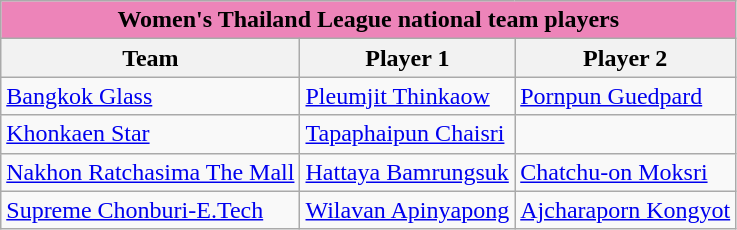<table class="wikitable sortable">
<tr>
<th style=background:#ed84b9 colspan=4><span>Women's Thailand League national team players</span></th>
</tr>
<tr>
<th>Team</th>
<th>Player 1</th>
<th>Player 2</th>
</tr>
<tr>
<td><a href='#'>Bangkok Glass</a></td>
<td><a href='#'>Pleumjit Thinkaow</a></td>
<td><a href='#'>Pornpun Guedpard</a></td>
</tr>
<tr>
<td><a href='#'>Khonkaen Star</a></td>
<td><a href='#'>Tapaphaipun Chaisri</a></td>
<td></td>
</tr>
<tr>
<td><a href='#'>Nakhon Ratchasima The Mall</a></td>
<td><a href='#'>Hattaya Bamrungsuk</a></td>
<td><a href='#'>Chatchu-on Moksri</a></td>
</tr>
<tr>
<td><a href='#'>Supreme Chonburi-E.Tech</a></td>
<td><a href='#'>Wilavan Apinyapong</a></td>
<td><a href='#'>Ajcharaporn Kongyot</a></td>
</tr>
</table>
